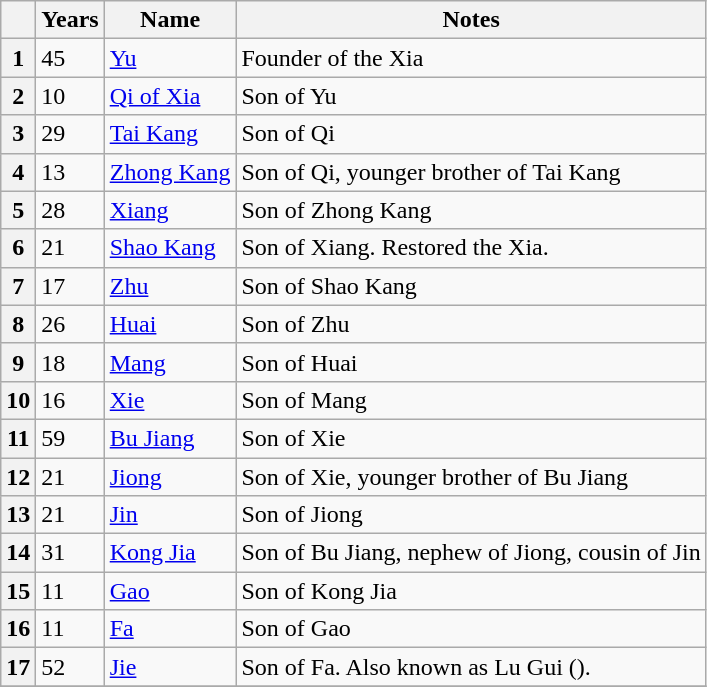<table class="wikitable">
<tr>
<th scope="col"></th>
<th scope="col">Years</th>
<th scope="col">Name</th>
<th scope="col">Notes</th>
</tr>
<tr>
<th scope="row">1</th>
<td>45</td>
<td><a href='#'>Yu</a> </td>
<td>Founder of the Xia</td>
</tr>
<tr>
<th scope="row">2</th>
<td>10</td>
<td><a href='#'>Qi of Xia</a> </td>
<td>Son of Yu</td>
</tr>
<tr>
<th scope="row">3</th>
<td>29</td>
<td><a href='#'>Tai Kang</a> </td>
<td>Son of Qi</td>
</tr>
<tr>
<th scope="row">4</th>
<td>13</td>
<td><a href='#'>Zhong Kang</a> </td>
<td>Son of Qi, younger brother of Tai Kang</td>
</tr>
<tr>
<th scope="row">5</th>
<td>28</td>
<td><a href='#'>Xiang</a> </td>
<td>Son of Zhong Kang</td>
</tr>
<tr>
<th scope="row">6</th>
<td>21</td>
<td><a href='#'>Shao Kang</a> </td>
<td>Son of Xiang. Restored the Xia.</td>
</tr>
<tr>
<th scope="row">7</th>
<td>17</td>
<td><a href='#'>Zhu</a> </td>
<td>Son of Shao Kang</td>
</tr>
<tr>
<th scope="row">8</th>
<td>26</td>
<td><a href='#'>Huai</a> </td>
<td>Son of Zhu</td>
</tr>
<tr>
<th scope="row">9</th>
<td>18</td>
<td><a href='#'>Mang</a> </td>
<td>Son of Huai</td>
</tr>
<tr>
<th scope="row">10</th>
<td>16</td>
<td><a href='#'>Xie</a> </td>
<td>Son of Mang</td>
</tr>
<tr>
<th scope="row">11</th>
<td>59</td>
<td><a href='#'>Bu Jiang</a> </td>
<td>Son of Xie</td>
</tr>
<tr>
<th scope="row">12</th>
<td>21</td>
<td><a href='#'>Jiong</a> </td>
<td>Son of Xie, younger brother of Bu Jiang</td>
</tr>
<tr>
<th scope="row">13</th>
<td>21</td>
<td><a href='#'>Jin</a> </td>
<td>Son of Jiong</td>
</tr>
<tr>
<th scope="row">14</th>
<td>31</td>
<td><a href='#'>Kong Jia</a> </td>
<td>Son of Bu Jiang, nephew of Jiong, cousin of Jin</td>
</tr>
<tr>
<th scope="row">15</th>
<td>11</td>
<td><a href='#'>Gao</a> </td>
<td>Son of Kong Jia</td>
</tr>
<tr>
<th scope="row">16</th>
<td>11</td>
<td><a href='#'>Fa</a> </td>
<td>Son of Gao</td>
</tr>
<tr>
<th scope="row">17</th>
<td>52</td>
<td><a href='#'>Jie</a> </td>
<td>Son of Fa. Also known as Lu Gui ().</td>
</tr>
<tr>
</tr>
</table>
